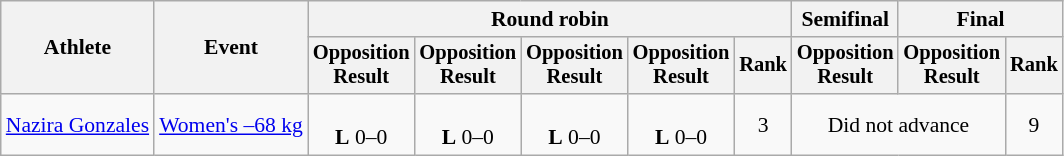<table class=wikitable style=font-size:90%;text-align:center>
<tr>
<th rowspan=2>Athlete</th>
<th rowspan=2>Event</th>
<th colspan=5>Round robin</th>
<th>Semifinal</th>
<th colspan=2>Final</th>
</tr>
<tr style=font-size:95%>
<th>Opposition<br>Result</th>
<th>Opposition<br>Result</th>
<th>Opposition<br>Result</th>
<th>Opposition<br>Result</th>
<th>Rank</th>
<th>Opposition<br>Result</th>
<th>Opposition<br>Result</th>
<th>Rank</th>
</tr>
<tr>
<td align=left><a href='#'>Nazira Gonzales</a></td>
<td align=left><a href='#'>Women's –68 kg</a></td>
<td><br><strong>L</strong> 0–0</td>
<td><br><strong>L</strong> 0–0</td>
<td><br><strong>L</strong> 0–0</td>
<td><br><strong>L</strong> 0–0</td>
<td>3</td>
<td colspan="2">Did not advance</td>
<td>9</td>
</tr>
</table>
